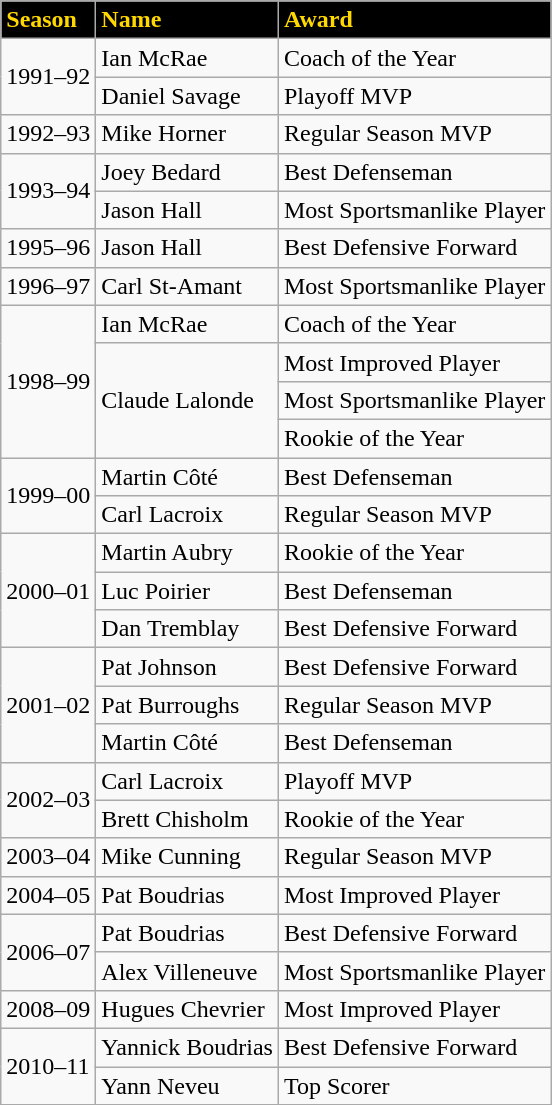<table class="wikitable">
<tr style="color:#FFD800; background:#000000; font-weight:bold">
<td>Season</td>
<td>Name</td>
<td>Award</td>
</tr>
<tr>
<td rowspan=2>1991–92</td>
<td>Ian McRae</td>
<td>Coach of the Year</td>
</tr>
<tr>
<td>Daniel Savage</td>
<td>Playoff MVP</td>
</tr>
<tr>
<td>1992–93</td>
<td>Mike Horner</td>
<td>Regular Season MVP</td>
</tr>
<tr>
<td rowspan=2>1993–94</td>
<td>Joey Bedard</td>
<td>Best Defenseman</td>
</tr>
<tr>
<td>Jason Hall</td>
<td>Most Sportsmanlike Player</td>
</tr>
<tr>
<td>1995–96</td>
<td>Jason Hall</td>
<td>Best Defensive Forward</td>
</tr>
<tr>
<td>1996–97</td>
<td>Carl St-Amant</td>
<td>Most Sportsmanlike Player</td>
</tr>
<tr>
<td rowspan=4>1998–99</td>
<td>Ian McRae</td>
<td>Coach of the Year</td>
</tr>
<tr>
<td rowspan=3>Claude Lalonde</td>
<td>Most Improved Player</td>
</tr>
<tr>
<td>Most Sportsmanlike Player</td>
</tr>
<tr>
<td>Rookie of the Year</td>
</tr>
<tr>
<td rowspan=2>1999–00</td>
<td>Martin Côté</td>
<td>Best Defenseman</td>
</tr>
<tr>
<td>Carl Lacroix</td>
<td>Regular Season MVP</td>
</tr>
<tr>
<td rowspan=3>2000–01</td>
<td>Martin Aubry</td>
<td>Rookie of the Year</td>
</tr>
<tr>
<td>Luc Poirier</td>
<td>Best Defenseman</td>
</tr>
<tr>
<td>Dan Tremblay</td>
<td>Best Defensive Forward</td>
</tr>
<tr>
<td rowspan=3>2001–02</td>
<td>Pat Johnson</td>
<td>Best Defensive Forward</td>
</tr>
<tr>
<td>Pat Burroughs</td>
<td>Regular Season MVP</td>
</tr>
<tr>
<td>Martin Côté</td>
<td>Best Defenseman</td>
</tr>
<tr>
<td rowspan=2>2002–03</td>
<td>Carl Lacroix</td>
<td>Playoff MVP</td>
</tr>
<tr>
<td>Brett Chisholm</td>
<td>Rookie of the Year</td>
</tr>
<tr>
<td>2003–04</td>
<td>Mike Cunning</td>
<td>Regular Season MVP</td>
</tr>
<tr>
<td>2004–05</td>
<td>Pat Boudrias</td>
<td>Most Improved Player</td>
</tr>
<tr>
<td rowspan=2>2006–07</td>
<td>Pat Boudrias</td>
<td>Best Defensive Forward</td>
</tr>
<tr>
<td>Alex Villeneuve</td>
<td>Most Sportsmanlike Player</td>
</tr>
<tr>
<td>2008–09</td>
<td>Hugues Chevrier</td>
<td>Most Improved Player</td>
</tr>
<tr>
<td rowspan=2>2010–11</td>
<td>Yannick Boudrias</td>
<td>Best Defensive Forward</td>
</tr>
<tr>
<td>Yann Neveu</td>
<td>Top Scorer</td>
</tr>
</table>
